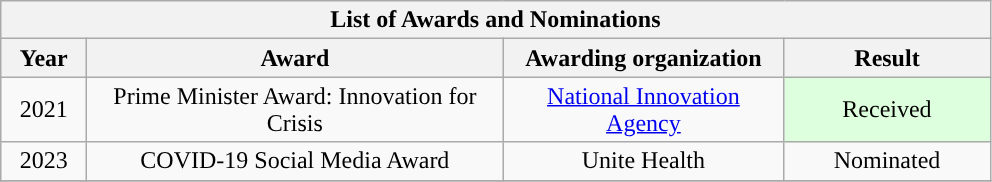<table class="wikitable" style="font-size:100%; text-align:center;">
<tr>
<th colspan="4">List of Awards and Nominations</th>
</tr>
<tr>
<th width="50">Year</th>
<th width="270">Award</th>
<th width="180">Awarding organization</th>
<th width="130">Result</th>
</tr>
<tr>
<td rowspan="1">2021</td>
<td>Prime Minister Award: Innovation for Crisis</td>
<td><a href='#'>National Innovation Agency</a></td>
<td style="background: #ddffdd">Received</td>
</tr>
<tr>
<td rowspan="1">2023</td>
<td>COVID-19 Social Media Award</td>
<td>Unite Health</td>
<td style="background: ">Nominated</td>
</tr>
<tr>
</tr>
</table>
